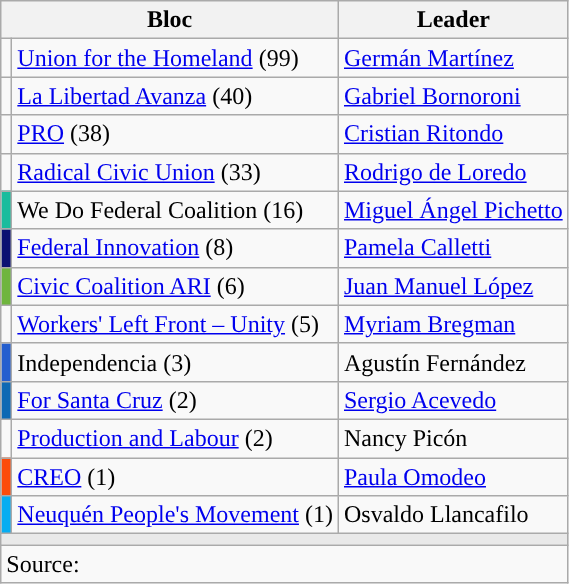<table class="wikitable">
<tr>
<th colspan="2">Bloc</th>
<th>Leader</th>
</tr>
<tr>
<td></td>
<td><a href='#'>Union for the Homeland</a> (99)</td>
<td><a href='#'>Germán Martínez</a></td>
</tr>
<tr>
<td></td>
<td><a href='#'>La Libertad Avanza</a> (40)</td>
<td><a href='#'>Gabriel Bornoroni</a></td>
</tr>
<tr>
<td></td>
<td><a href='#'>PRO</a> (38)</td>
<td><a href='#'>Cristian Ritondo</a></td>
</tr>
<tr>
<td></td>
<td><a href='#'>Radical Civic Union</a> (33)</td>
<td><a href='#'>Rodrigo de Loredo</a></td>
</tr>
<tr>
<td bgcolor="#19bc9d"></td>
<td>We Do Federal Coalition (16)</td>
<td><a href='#'>Miguel Ángel Pichetto</a></td>
</tr>
<tr>
<td bgcolor="#0a1172"></td>
<td><a href='#'>Federal Innovation</a> (8)</td>
<td><a href='#'>Pamela Calletti</a></td>
</tr>
<tr>
<td bgcolor="#6fb53e"></td>
<td><a href='#'>Civic Coalition ARI</a> (6)</td>
<td><a href='#'>Juan Manuel López</a></td>
</tr>
<tr>
<td></td>
<td><a href='#'>Workers' Left Front – Unity</a> (5)</td>
<td><a href='#'>Myriam Bregman</a></td>
</tr>
<tr>
<td bgcolor="#255fcf"></td>
<td>Independencia (3)</td>
<td>Agustín Fernández</td>
</tr>
<tr>
<td bgcolor="#0d69b4"></td>
<td><a href='#'>For Santa Cruz</a> (2)</td>
<td><a href='#'>Sergio Acevedo</a></td>
</tr>
<tr>
<td></td>
<td><a href='#'>Production and Labour</a> (2)</td>
<td>Nancy Picón</td>
</tr>
<tr>
<td bgcolor="#fc4c0c"></td>
<td><a href='#'>CREO</a> (1)</td>
<td><a href='#'>Paula Omodeo</a></td>
</tr>
<tr>
<td bgcolor="#06ADF2"></td>
<td><a href='#'>Neuquén People's Movement</a> (1)</td>
<td>Osvaldo Llancafilo</td>
</tr>
<tr>
<td colspan="4" bgcolor="#E9E9E9"></td>
</tr>
<tr>
<td colspan="4">Source:  </td>
</tr>
</table>
